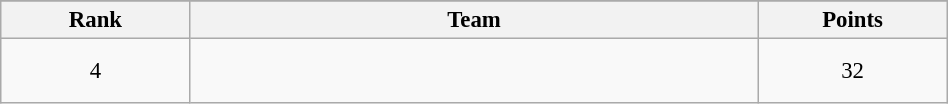<table class="wikitable sortable" style=" text-align:center; font-size:95%;" width="50%">
<tr>
</tr>
<tr>
<th width=10%>Rank</th>
<th width=30%>Team</th>
<th width=10%>Points</th>
</tr>
<tr>
<td align=center>4</td>
<td align=left> <br><br><table width=100%>
</table>
</td>
<td>32</td>
</tr>
</table>
